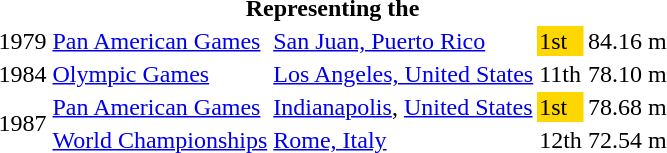<table>
<tr>
<th colspan="5">Representing the </th>
</tr>
<tr>
<td>1979</td>
<td><a href='#'>Pan American Games</a></td>
<td><a href='#'>San Juan, Puerto Rico</a></td>
<td bgcolor="gold">1st</td>
<td>84.16 m</td>
</tr>
<tr>
<td>1984</td>
<td><a href='#'>Olympic Games</a></td>
<td><a href='#'>Los Angeles, United States</a></td>
<td>11th</td>
<td>78.10 m</td>
</tr>
<tr>
<td rowspan=2>1987</td>
<td><a href='#'>Pan American Games</a></td>
<td><a href='#'>Indianapolis</a>, <a href='#'>United States</a></td>
<td bgcolor="gold">1st</td>
<td>78.68 m</td>
</tr>
<tr>
<td><a href='#'>World Championships</a></td>
<td><a href='#'>Rome, Italy</a></td>
<td>12th</td>
<td>72.54 m</td>
</tr>
</table>
